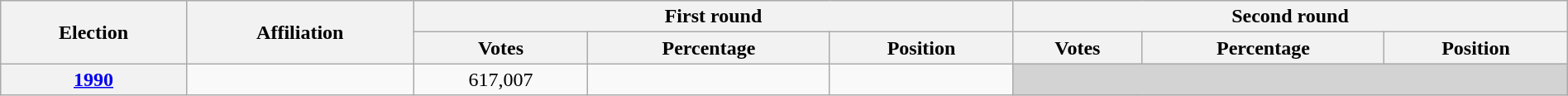<table class=wikitable width=100%>
<tr>
<th rowspan=2>Election</th>
<th rowspan=2>Affiliation</th>
<th colspan=3>First round</th>
<th colspan=3>Second round</th>
</tr>
<tr>
<th>Votes</th>
<th>Percentage</th>
<th>Position</th>
<th>Votes</th>
<th>Percentage</th>
<th>Position</th>
</tr>
<tr align=center>
<th><a href='#'>1990</a></th>
<td></td>
<td>617,007</td>
<td></td>
<td></td>
<td bgcolor=lightgrey colspan=3></td>
</tr>
</table>
